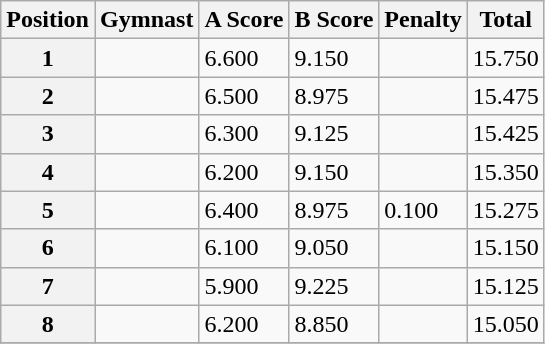<table class="wikitable sortable" style="text-align:left;">
<tr>
<th>Position</th>
<th>Gymnast</th>
<th>A Score</th>
<th>B Score</th>
<th>Penalty</th>
<th>Total</th>
</tr>
<tr>
<th>1</th>
<td></td>
<td>6.600</td>
<td>9.150</td>
<td></td>
<td>15.750</td>
</tr>
<tr>
<th>2</th>
<td></td>
<td>6.500</td>
<td>8.975</td>
<td></td>
<td>15.475</td>
</tr>
<tr>
<th>3</th>
<td></td>
<td>6.300</td>
<td>9.125</td>
<td></td>
<td>15.425</td>
</tr>
<tr>
<th>4</th>
<td></td>
<td>6.200</td>
<td>9.150</td>
<td></td>
<td>15.350</td>
</tr>
<tr>
<th>5</th>
<td></td>
<td>6.400</td>
<td>8.975</td>
<td>0.100</td>
<td>15.275</td>
</tr>
<tr>
<th>6</th>
<td></td>
<td>6.100</td>
<td>9.050</td>
<td></td>
<td>15.150</td>
</tr>
<tr>
<th>7</th>
<td></td>
<td>5.900</td>
<td>9.225</td>
<td></td>
<td>15.125</td>
</tr>
<tr>
<th>8</th>
<td></td>
<td>6.200</td>
<td>8.850</td>
<td></td>
<td>15.050</td>
</tr>
<tr>
</tr>
</table>
